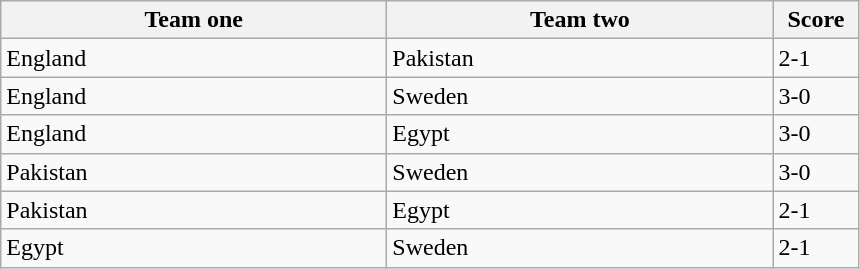<table class="wikitable">
<tr>
<th width=250>Team one</th>
<th width=250>Team two</th>
<th width=50>Score</th>
</tr>
<tr>
<td> England</td>
<td> Pakistan</td>
<td>2-1</td>
</tr>
<tr>
<td> England</td>
<td> Sweden</td>
<td>3-0</td>
</tr>
<tr>
<td> England</td>
<td> Egypt</td>
<td>3-0</td>
</tr>
<tr>
<td> Pakistan</td>
<td> Sweden</td>
<td>3-0</td>
</tr>
<tr>
<td> Pakistan</td>
<td> Egypt</td>
<td>2-1</td>
</tr>
<tr>
<td> Egypt</td>
<td> Sweden</td>
<td>2-1</td>
</tr>
</table>
